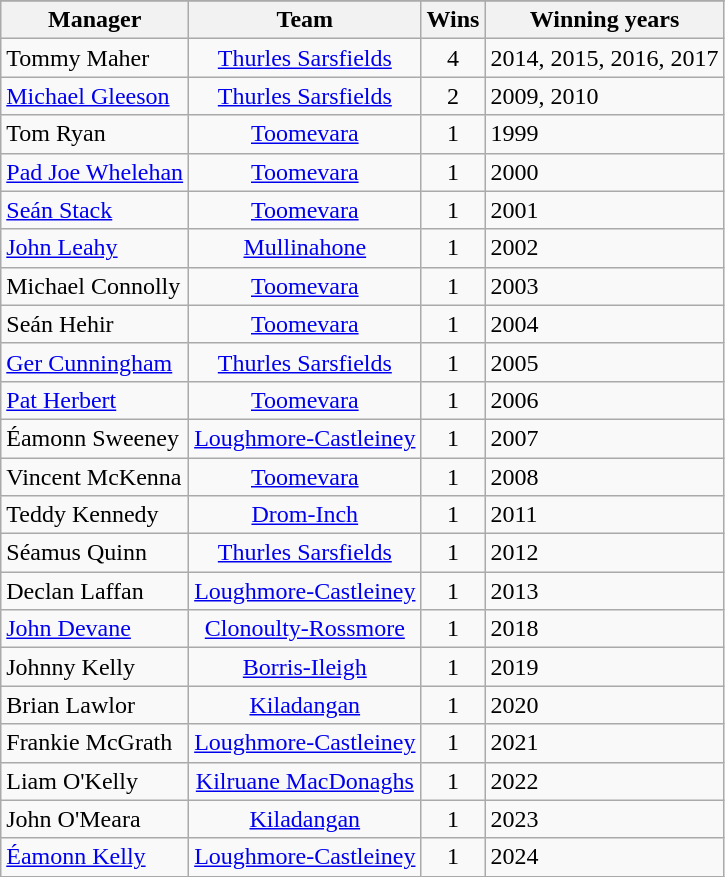<table class="wikitable">
<tr>
</tr>
<tr>
<th>Manager</th>
<th>Team</th>
<th>Wins</th>
<th>Winning years</th>
</tr>
<tr>
<td>Tommy Maher</td>
<td style="text-align:center"><a href='#'>Thurles Sarsfields</a></td>
<td style="text-align:center;">4</td>
<td>2014, 2015, 2016, 2017</td>
</tr>
<tr>
<td><a href='#'>Michael Gleeson</a></td>
<td style="text-align:center"><a href='#'>Thurles Sarsfields</a></td>
<td style="text-align:center;">2</td>
<td>2009, 2010</td>
</tr>
<tr>
<td>Tom Ryan</td>
<td style="text-align:center"><a href='#'>Toomevara</a></td>
<td style="text-align:center;">1</td>
<td>1999</td>
</tr>
<tr>
<td><a href='#'>Pad Joe Whelehan</a></td>
<td style="text-align:center"><a href='#'>Toomevara</a></td>
<td style="text-align:center;">1</td>
<td>2000</td>
</tr>
<tr>
<td><a href='#'>Seán Stack</a></td>
<td style="text-align:center"><a href='#'>Toomevara</a></td>
<td style="text-align:center;">1</td>
<td>2001</td>
</tr>
<tr>
<td><a href='#'>John Leahy</a></td>
<td style="text-align:center"><a href='#'>Mullinahone</a></td>
<td style="text-align:center;">1</td>
<td>2002</td>
</tr>
<tr>
<td>Michael Connolly</td>
<td style="text-align:center"><a href='#'>Toomevara</a></td>
<td style="text-align:center;">1</td>
<td>2003</td>
</tr>
<tr>
<td>Seán Hehir</td>
<td style="text-align:center"><a href='#'>Toomevara</a></td>
<td style="text-align:center;">1</td>
<td>2004</td>
</tr>
<tr>
<td><a href='#'>Ger Cunningham</a></td>
<td style="text-align:center"><a href='#'>Thurles Sarsfields</a></td>
<td style="text-align:center;">1</td>
<td>2005</td>
</tr>
<tr>
<td><a href='#'>Pat Herbert</a></td>
<td style="text-align:center"><a href='#'>Toomevara</a></td>
<td style="text-align:center;">1</td>
<td>2006</td>
</tr>
<tr>
<td>Éamonn Sweeney</td>
<td style="text-align:center"><a href='#'>Loughmore-Castleiney</a></td>
<td style="text-align:center;">1</td>
<td>2007</td>
</tr>
<tr>
<td>Vincent McKenna</td>
<td style="text-align:center"><a href='#'>Toomevara</a></td>
<td style="text-align:center;">1</td>
<td>2008</td>
</tr>
<tr>
<td>Teddy Kennedy</td>
<td style="text-align:center"><a href='#'>Drom-Inch</a></td>
<td style="text-align:center;">1</td>
<td>2011</td>
</tr>
<tr>
<td>Séamus Quinn</td>
<td style="text-align:center"><a href='#'>Thurles Sarsfields</a></td>
<td style="text-align:center;">1</td>
<td>2012</td>
</tr>
<tr>
<td>Declan Laffan</td>
<td style="text-align:center"><a href='#'>Loughmore-Castleiney</a></td>
<td style="text-align:center;">1</td>
<td>2013</td>
</tr>
<tr>
<td><a href='#'>John Devane</a></td>
<td style="text-align:center"><a href='#'>Clonoulty-Rossmore</a></td>
<td style="text-align:center;">1</td>
<td>2018</td>
</tr>
<tr>
<td>Johnny Kelly</td>
<td style="text-align:center"><a href='#'>Borris-Ileigh</a></td>
<td style="text-align:center;">1</td>
<td>2019</td>
</tr>
<tr>
<td>Brian Lawlor</td>
<td style="text-align:center"><a href='#'>Kiladangan</a></td>
<td style="text-align:center;">1</td>
<td>2020</td>
</tr>
<tr>
<td>Frankie McGrath</td>
<td style="text-align:center"><a href='#'>Loughmore-Castleiney</a></td>
<td style="text-align:center;">1</td>
<td>2021</td>
</tr>
<tr>
<td>Liam O'Kelly</td>
<td style="text-align:center"><a href='#'>Kilruane MacDonaghs</a></td>
<td style="text-align:center;">1</td>
<td>2022</td>
</tr>
<tr>
<td>John O'Meara</td>
<td style="text-align:center"><a href='#'>Kiladangan</a></td>
<td style="text-align:center;">1</td>
<td>2023</td>
</tr>
<tr>
<td><a href='#'>Éamonn Kelly</a></td>
<td style="text-align:center"><a href='#'>Loughmore-Castleiney</a></td>
<td style="text-align:center;">1</td>
<td>2024</td>
</tr>
</table>
